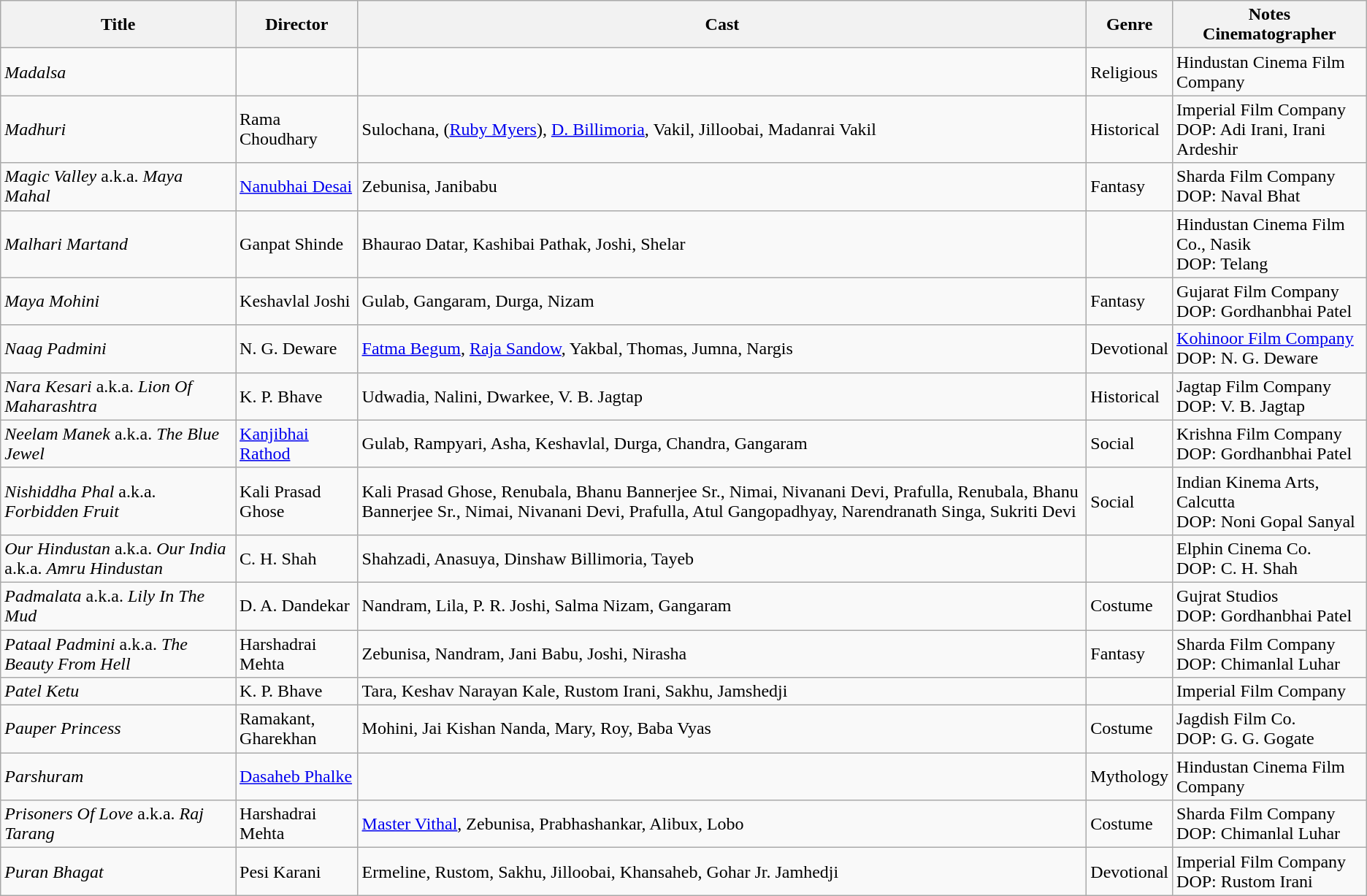<table class="wikitable">
<tr>
<th>Title</th>
<th>Director</th>
<th>Cast</th>
<th>Genre</th>
<th>Notes<br>Cinematographer</th>
</tr>
<tr>
<td><em>Madalsa</em></td>
<td></td>
<td></td>
<td>Religious</td>
<td>Hindustan Cinema Film Company</td>
</tr>
<tr>
<td><em>Madhuri</em></td>
<td>Rama Choudhary</td>
<td>Sulochana, (<a href='#'>Ruby Myers</a>), <a href='#'>D. Billimoria</a>, Vakil, Jilloobai, Madanrai Vakil</td>
<td>Historical</td>
<td>Imperial Film Company<br>DOP: Adi Irani, Irani Ardeshir</td>
</tr>
<tr>
<td><em>Magic Valley</em> a.k.a. <em>Maya Mahal</em></td>
<td><a href='#'>Nanubhai Desai</a></td>
<td>Zebunisa, Janibabu</td>
<td>Fantasy</td>
<td>Sharda Film Company<br>DOP: Naval Bhat</td>
</tr>
<tr>
<td><em>Malhari Martand</em></td>
<td>Ganpat Shinde</td>
<td>Bhaurao Datar, Kashibai Pathak, Joshi, Shelar</td>
<td></td>
<td>Hindustan Cinema Film Co., Nasik<br>DOP: Telang</td>
</tr>
<tr>
<td><em>Maya Mohini</em></td>
<td>Keshavlal Joshi</td>
<td>Gulab, Gangaram, Durga, Nizam</td>
<td>Fantasy</td>
<td>Gujarat Film Company<br>DOP: Gordhanbhai Patel</td>
</tr>
<tr>
<td><em>Naag Padmini</em></td>
<td>N. G. Deware</td>
<td><a href='#'>Fatma Begum</a>, <a href='#'>Raja Sandow</a>, Yakbal, Thomas, Jumna, Nargis</td>
<td>Devotional</td>
<td><a href='#'>Kohinoor Film Company</a><br>DOP: N. G. Deware</td>
</tr>
<tr>
<td><em>Nara Kesari</em> a.k.a. <em>Lion Of Maharashtra</em></td>
<td>K. P. Bhave</td>
<td>Udwadia, Nalini, Dwarkee, V. B. Jagtap</td>
<td>Historical</td>
<td>Jagtap Film Company<br>DOP: V. B. Jagtap</td>
</tr>
<tr>
<td><em>Neelam Manek</em> a.k.a. <em>The Blue Jewel</em></td>
<td><a href='#'>Kanjibhai Rathod</a></td>
<td>Gulab, Rampyari, Asha, Keshavlal, Durga, Chandra, Gangaram</td>
<td>Social</td>
<td>Krishna Film Company<br>DOP: Gordhanbhai Patel</td>
</tr>
<tr>
<td><em>Nishiddha Phal</em> a.k.a. <em>Forbidden Fruit</em></td>
<td>Kali Prasad Ghose</td>
<td>Kali Prasad Ghose, Renubala, Bhanu Bannerjee Sr., Nimai, Nivanani Devi, Prafulla, Renubala, Bhanu Bannerjee Sr., Nimai, Nivanani Devi, Prafulla, Atul Gangopadhyay, Narendranath Singa, Sukriti Devi</td>
<td>Social</td>
<td>Indian Kinema Arts, Calcutta<br>DOP: Noni Gopal Sanyal</td>
</tr>
<tr>
<td><em>Our Hindustan</em> a.k.a. <em>Our India</em> a.k.a. <em>Amru Hindustan</em></td>
<td>C. H. Shah</td>
<td>Shahzadi, Anasuya, Dinshaw Billimoria, Tayeb</td>
<td></td>
<td>Elphin Cinema Co. <br>DOP: C. H. Shah</td>
</tr>
<tr>
<td><em>Padmalata</em> a.k.a. <em>Lily In The Mud</em></td>
<td>D. A. Dandekar</td>
<td>Nandram, Lila, P. R. Joshi, Salma Nizam, Gangaram</td>
<td>Costume</td>
<td>Gujrat Studios<br>DOP: Gordhanbhai Patel</td>
</tr>
<tr>
<td><em>Pataal Padmini</em> a.k.a. <em>The Beauty From Hell</em></td>
<td>Harshadrai Mehta</td>
<td>Zebunisa, Nandram, Jani Babu, Joshi, Nirasha</td>
<td>Fantasy</td>
<td>Sharda Film Company<br>DOP: Chimanlal Luhar</td>
</tr>
<tr>
<td><em>Patel Ketu</em></td>
<td>K. P. Bhave</td>
<td>Tara, Keshav Narayan Kale, Rustom Irani, Sakhu, Jamshedji</td>
<td></td>
<td>Imperial Film Company</td>
</tr>
<tr>
<td><em>Pauper Princess</em></td>
<td>Ramakant, Gharekhan</td>
<td>Mohini, Jai Kishan Nanda, Mary, Roy, Baba Vyas</td>
<td>Costume</td>
<td>Jagdish Film Co. <br>DOP: G. G. Gogate</td>
</tr>
<tr>
<td><em>Parshuram</em></td>
<td><a href='#'>Dasaheb Phalke</a></td>
<td></td>
<td>Mythology</td>
<td>Hindustan Cinema Film Company</td>
</tr>
<tr>
<td><em>Prisoners Of Love</em> a.k.a. <em>Raj Tarang</em></td>
<td>Harshadrai Mehta</td>
<td><a href='#'>Master Vithal</a>, Zebunisa, Prabhashankar, Alibux, Lobo</td>
<td>Costume</td>
<td>Sharda Film Company<br>DOP: Chimanlal Luhar</td>
</tr>
<tr>
<td><em>Puran Bhagat</em></td>
<td>Pesi Karani</td>
<td>Ermeline, Rustom, Sakhu, Jilloobai, Khansaheb, Gohar Jr. Jamhedji</td>
<td>Devotional</td>
<td>Imperial Film Company<br>DOP: Rustom Irani</td>
</tr>
</table>
